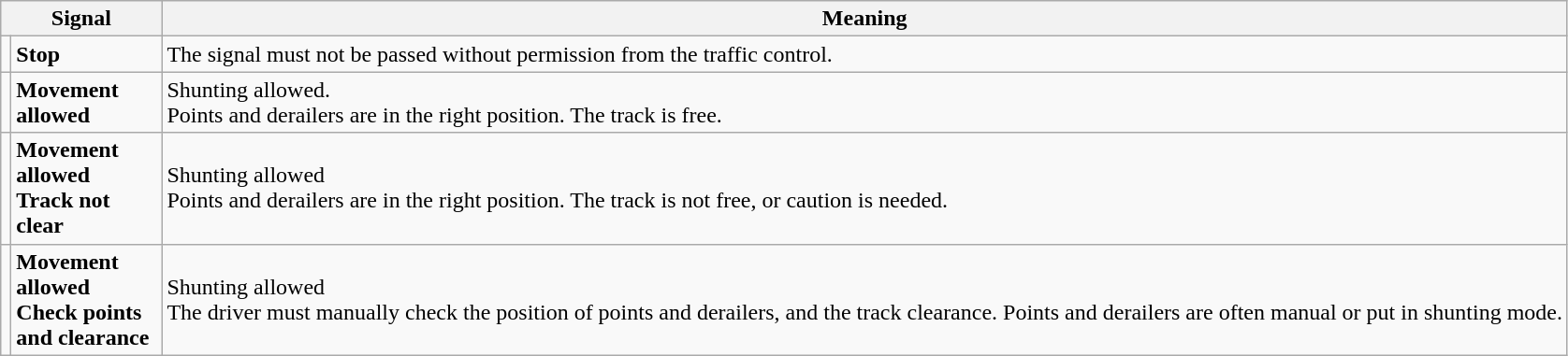<table class="wikitable">
<tr>
<th colspan="2">Signal</th>
<th>Meaning</th>
</tr>
<tr>
<td></td>
<td style="width:100px"><strong>Stop</strong></td>
<td>The signal must not be passed without permission from the traffic control.</td>
</tr>
<tr>
<td></td>
<td style="width:100px"><strong>Movement allowed</strong></td>
<td>Shunting allowed.<br>Points and derailers are in the right position. The track is free.</td>
</tr>
<tr>
<td></td>
<td style="width:100px"><strong>Movement allowed<br>Track not clear</strong></td>
<td>Shunting allowed<br>Points and derailers are in the right position. The track is not free, or caution is needed.</td>
</tr>
<tr>
<td></td>
<td style="width:100px"><strong>Movement allowed<br>Check points and clearance</strong></td>
<td>Shunting allowed<br>The driver must manually check the position of points and derailers, and the track clearance. Points and derailers are often manual or put in shunting mode.</td>
</tr>
</table>
